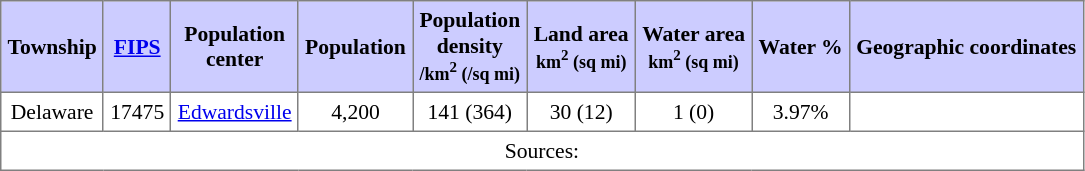<table class="toccolours" border=1 cellspacing=0 cellpadding=4 style="text-align:center; border-collapse:collapse; font-size:90%;">
<tr style="background:#ccf;">
<th>Township</th>
<th><a href='#'>FIPS</a></th>
<th>Population<br>center</th>
<th>Population</th>
<th>Population<br>density<br><small>/km<sup>2</sup> (/sq mi)</small></th>
<th>Land area<br><small>km<sup>2</sup> (sq mi)</small></th>
<th>Water area<br><small>km<sup>2</sup> (sq mi)</small></th>
<th>Water %</th>
<th>Geographic coordinates</th>
</tr>
<tr>
<td>Delaware</td>
<td>17475</td>
<td><a href='#'>Edwardsville</a></td>
<td>4,200</td>
<td>141 (364)</td>
<td>30 (12)</td>
<td>1 (0)</td>
<td>3.97%</td>
<td></td>
</tr>
<tr>
<td colspan=9>Sources: </td>
</tr>
</table>
